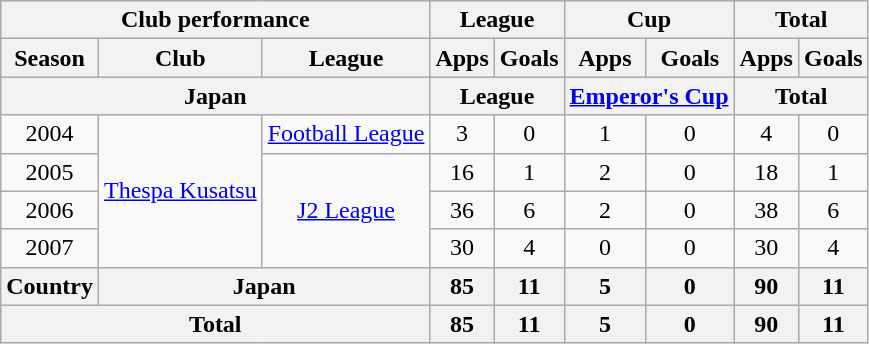<table class="wikitable" style="text-align:center;">
<tr>
<th colspan=3>Club performance</th>
<th colspan=2>League</th>
<th colspan=2>Cup</th>
<th colspan=2>Total</th>
</tr>
<tr>
<th>Season</th>
<th>Club</th>
<th>League</th>
<th>Apps</th>
<th>Goals</th>
<th>Apps</th>
<th>Goals</th>
<th>Apps</th>
<th>Goals</th>
</tr>
<tr>
<th colspan=3>Japan</th>
<th colspan=2>League</th>
<th colspan=2><a href='#'>Emperor's Cup</a></th>
<th colspan=2>Total</th>
</tr>
<tr>
<td>2004</td>
<td rowspan="4"><a href='#'>Thespa Kusatsu</a></td>
<td><a href='#'>Football League</a></td>
<td>3</td>
<td>0</td>
<td>1</td>
<td>0</td>
<td>4</td>
<td>0</td>
</tr>
<tr>
<td>2005</td>
<td rowspan="3"><a href='#'>J2 League</a></td>
<td>16</td>
<td>1</td>
<td>2</td>
<td>0</td>
<td>18</td>
<td>1</td>
</tr>
<tr>
<td>2006</td>
<td>36</td>
<td>6</td>
<td>2</td>
<td>0</td>
<td>38</td>
<td>6</td>
</tr>
<tr>
<td>2007</td>
<td>30</td>
<td>4</td>
<td>0</td>
<td>0</td>
<td>30</td>
<td>4</td>
</tr>
<tr>
<th rowspan=1>Country</th>
<th colspan=2>Japan</th>
<th>85</th>
<th>11</th>
<th>5</th>
<th>0</th>
<th>90</th>
<th>11</th>
</tr>
<tr>
<th colspan=3>Total</th>
<th>85</th>
<th>11</th>
<th>5</th>
<th>0</th>
<th>90</th>
<th>11</th>
</tr>
</table>
